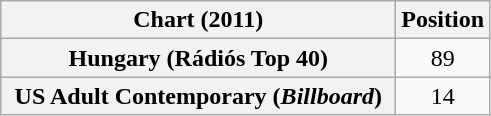<table class="wikitable sortable plainrowheaders" style="text-align:center">
<tr>
<th scope="col" style="width:16em">Chart (2011)</th>
<th scope="col">Position</th>
</tr>
<tr>
<th scope="row">Hungary (Rádiós Top 40)</th>
<td>89</td>
</tr>
<tr>
<th scope="row">US Adult Contemporary (<em>Billboard</em>)</th>
<td>14</td>
</tr>
</table>
